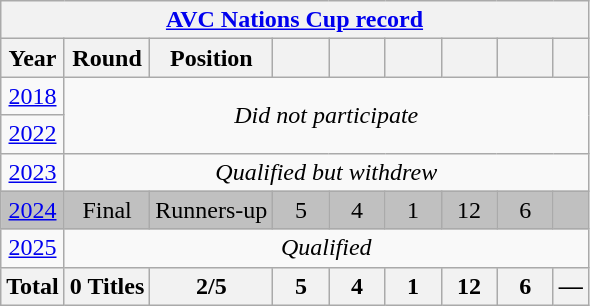<table class="wikitable" style="text-align: center;">
<tr>
<th colspan=10><a href='#'>AVC Nations Cup record</a></th>
</tr>
<tr>
<th>Year</th>
<th>Round</th>
<th>Position</th>
<th width=30></th>
<th width=30></th>
<th width=30></th>
<th width=30></th>
<th width=30></th>
<th></th>
</tr>
<tr>
<td> <a href='#'>2018</a></td>
<td rowspan=2 colspan=8><em>Did not participate</em></td>
</tr>
<tr>
<td> <a href='#'>2022</a></td>
</tr>
<tr>
<td> <a href='#'>2023</a></td>
<td colspan=8><em>Qualified but withdrew</em></td>
</tr>
<tr bgcolor=silver>
<td> <a href='#'>2024</a></td>
<td>Final</td>
<td> Runners-up</td>
<td>5</td>
<td>4</td>
<td>1</td>
<td>12</td>
<td>6</td>
<td></td>
</tr>
<tr>
<td> <a href='#'>2025</a></td>
<td colspan=8><em>Qualified</em></td>
</tr>
<tr>
<th>Total</th>
<th>0 Titles</th>
<th>2/5</th>
<th>5</th>
<th>4</th>
<th>1</th>
<th>12</th>
<th>6</th>
<th>—</th>
</tr>
</table>
